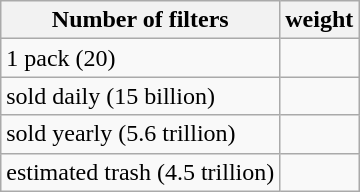<table class="wikitable">
<tr>
<th>Number of filters</th>
<th>weight</th>
</tr>
<tr>
<td>1 pack (20)</td>
<td></td>
</tr>
<tr>
<td>sold daily (15 billion)</td>
<td></td>
</tr>
<tr>
<td>sold yearly (5.6 trillion)</td>
<td></td>
</tr>
<tr>
<td>estimated trash (4.5 trillion)</td>
<td></td>
</tr>
</table>
